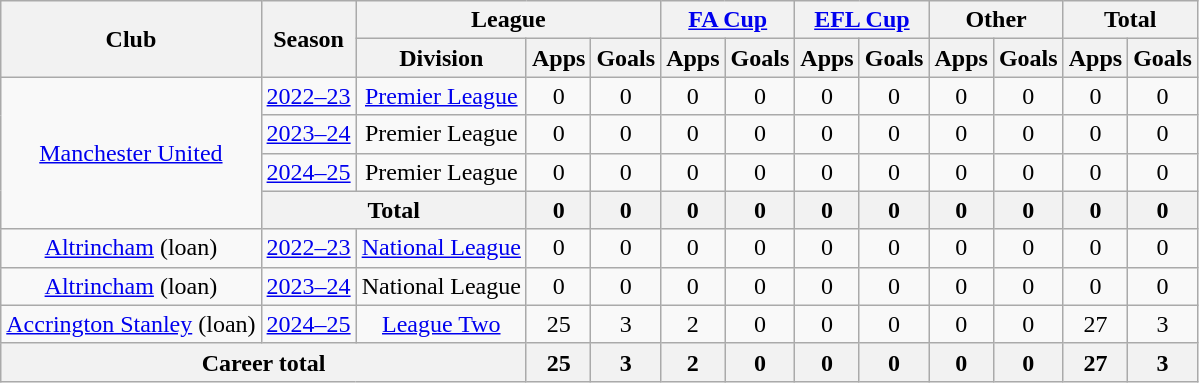<table class=wikitable style=text-align:center>
<tr>
<th rowspan=2>Club</th>
<th rowspan=2>Season</th>
<th colspan=3>League</th>
<th colspan=2><a href='#'>FA Cup</a></th>
<th colspan=2><a href='#'>EFL Cup</a></th>
<th colspan=2>Other</th>
<th colspan=2>Total</th>
</tr>
<tr>
<th>Division</th>
<th>Apps</th>
<th>Goals</th>
<th>Apps</th>
<th>Goals</th>
<th>Apps</th>
<th>Goals</th>
<th>Apps</th>
<th>Goals</th>
<th>Apps</th>
<th>Goals</th>
</tr>
<tr>
<td rowspan=4><a href='#'>Manchester United</a></td>
<td><a href='#'>2022–23</a></td>
<td><a href='#'>Premier League</a></td>
<td>0</td>
<td>0</td>
<td>0</td>
<td>0</td>
<td>0</td>
<td>0</td>
<td>0</td>
<td>0</td>
<td>0</td>
<td>0</td>
</tr>
<tr>
<td><a href='#'>2023–24</a></td>
<td>Premier League</td>
<td>0</td>
<td>0</td>
<td>0</td>
<td>0</td>
<td>0</td>
<td>0</td>
<td>0</td>
<td>0</td>
<td>0</td>
<td>0</td>
</tr>
<tr>
<td><a href='#'>2024–25</a></td>
<td>Premier League</td>
<td>0</td>
<td>0</td>
<td>0</td>
<td>0</td>
<td>0</td>
<td>0</td>
<td>0</td>
<td>0</td>
<td>0</td>
<td>0</td>
</tr>
<tr>
<th colspan="2">Total</th>
<th>0</th>
<th>0</th>
<th>0</th>
<th>0</th>
<th>0</th>
<th>0</th>
<th>0</th>
<th>0</th>
<th>0</th>
<th>0</th>
</tr>
<tr>
<td><a href='#'>Altrincham</a> (loan)</td>
<td><a href='#'>2022–23</a></td>
<td><a href='#'>National League</a></td>
<td>0</td>
<td>0</td>
<td>0</td>
<td>0</td>
<td>0</td>
<td>0</td>
<td>0</td>
<td>0</td>
<td>0</td>
<td>0</td>
</tr>
<tr>
<td><a href='#'>Altrincham</a> (loan)</td>
<td><a href='#'>2023–24</a></td>
<td>National League</td>
<td>0</td>
<td>0</td>
<td>0</td>
<td>0</td>
<td>0</td>
<td>0</td>
<td>0</td>
<td>0</td>
<td>0</td>
<td>0</td>
</tr>
<tr>
<td><a href='#'>Accrington Stanley</a> (loan)</td>
<td><a href='#'>2024–25</a></td>
<td><a href='#'>League Two</a></td>
<td>25</td>
<td>3</td>
<td>2</td>
<td>0</td>
<td>0</td>
<td>0</td>
<td>0</td>
<td>0</td>
<td>27</td>
<td>3</td>
</tr>
<tr>
<th colspan="3">Career total</th>
<th>25</th>
<th>3</th>
<th>2</th>
<th>0</th>
<th>0</th>
<th>0</th>
<th>0</th>
<th>0</th>
<th>27</th>
<th>3</th>
</tr>
</table>
